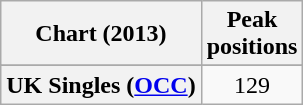<table class="wikitable plainrowheaders sortable" style="text-align:center;" border="1">
<tr>
<th scope="col">Chart (2013)</th>
<th scope="col">Peak<br>positions</th>
</tr>
<tr>
</tr>
<tr>
</tr>
<tr>
</tr>
<tr>
</tr>
<tr>
</tr>
<tr>
</tr>
<tr>
</tr>
<tr>
<th scope="row">UK Singles (<a href='#'>OCC</a>)</th>
<td style="text-align:center;">129</td>
</tr>
</table>
